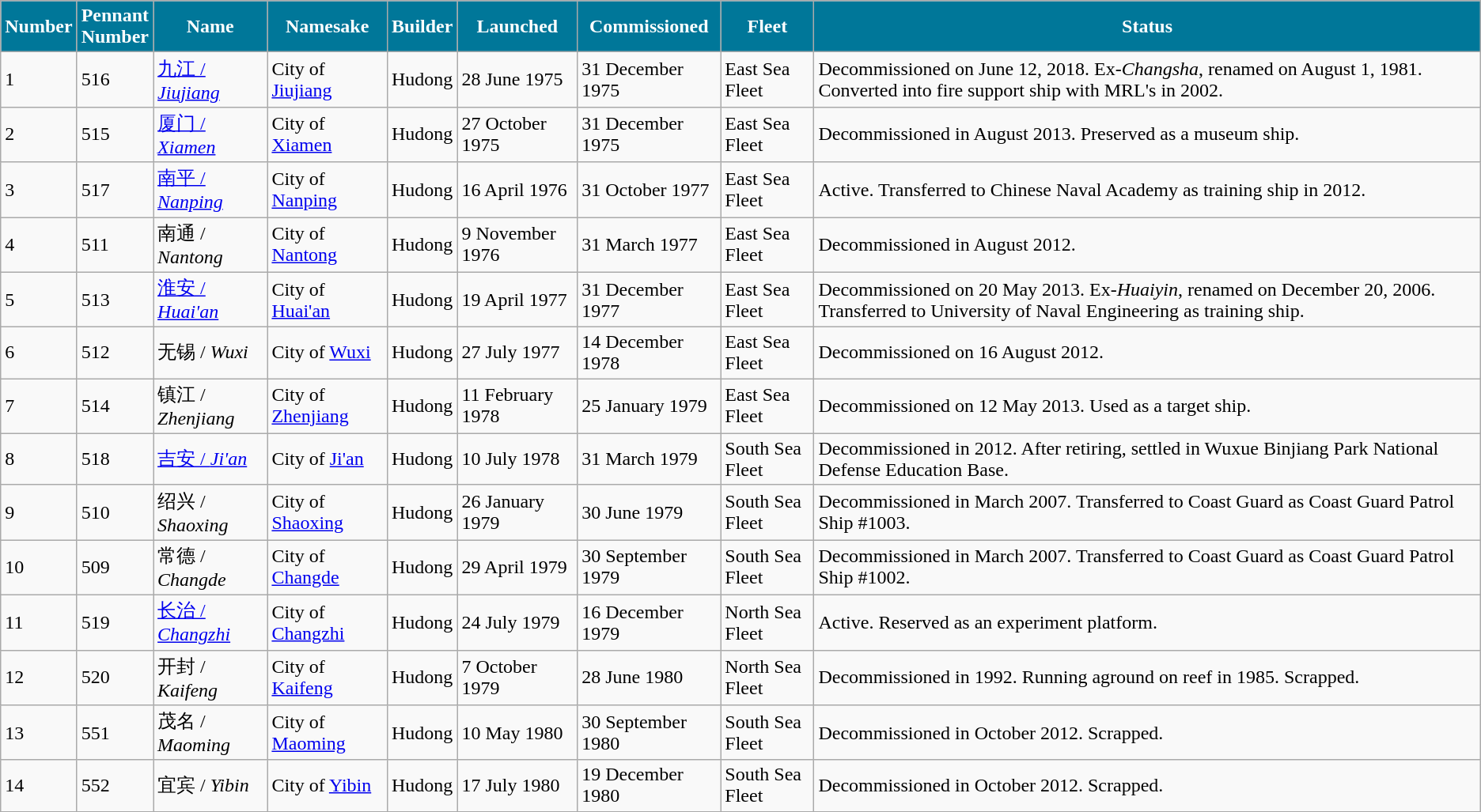<table class="wikitable">
<tr>
<th style="background:#079;color:#fff;">Number</th>
<th style="background:#079;color:#fff;">Pennant <br>Number</th>
<th style="background:#079;color:#fff;">Name</th>
<th style="background:#079;color:#fff;">Namesake</th>
<th style="background:#079;color:#fff;">Builder</th>
<th style="background:#079;color:#fff;">Launched</th>
<th style="background:#079;color:#fff;">Commissioned</th>
<th style="background:#079;color:#fff;">Fleet</th>
<th style="background:#079;color:#fff;">Status</th>
</tr>
<tr>
<td>1</td>
<td>516</td>
<td><a href='#'>九江 / <em>Jiujiang</em></a></td>
<td>City of <a href='#'>Jiujiang</a></td>
<td>Hudong</td>
<td>28 June 1975</td>
<td>31 December 1975</td>
<td>East Sea Fleet</td>
<td>Decommissioned on June 12, 2018. Ex-<em>Changsha</em>, renamed on August 1, 1981. Converted into fire support ship with MRL's in 2002.</td>
</tr>
<tr>
<td>2</td>
<td>515</td>
<td><a href='#'>厦门 / <em>Xiamen</em></a></td>
<td>City of <a href='#'>Xiamen</a></td>
<td>Hudong</td>
<td>27 October 1975</td>
<td>31 December 1975</td>
<td>East Sea Fleet</td>
<td>Decommissioned in August 2013. Preserved as a museum ship.</td>
</tr>
<tr>
<td>3</td>
<td>517</td>
<td><a href='#'>南平 / <em>Nanping</em></a></td>
<td>City of <a href='#'>Nanping</a></td>
<td>Hudong</td>
<td>16 April 1976</td>
<td>31 October 1977</td>
<td>East Sea Fleet</td>
<td>Active. Transferred to Chinese Naval Academy as training ship in 2012.</td>
</tr>
<tr>
<td>4</td>
<td>511</td>
<td>南通 / <em>Nantong</em></td>
<td>City of <a href='#'>Nantong</a></td>
<td>Hudong</td>
<td>9 November 1976</td>
<td>31 March 1977</td>
<td>East Sea Fleet</td>
<td>Decommissioned in August 2012.</td>
</tr>
<tr>
<td>5</td>
<td>513</td>
<td><a href='#'>淮安 / <em>Huai'an</em></a></td>
<td>City of <a href='#'>Huai'an</a></td>
<td>Hudong</td>
<td>19 April 1977</td>
<td>31 December 1977</td>
<td>East Sea Fleet</td>
<td>Decommissioned on 20 May 2013. Ex-<em>Huaiyin</em>, renamed on December 20, 2006. Transferred to University of Naval Engineering as training ship.</td>
</tr>
<tr>
<td>6</td>
<td>512</td>
<td>无锡 /  <em>Wuxi</em></td>
<td>City of <a href='#'>Wuxi</a></td>
<td>Hudong</td>
<td>27 July 1977</td>
<td>14 December 1978</td>
<td>East Sea Fleet</td>
<td>Decommissioned on 16 August 2012.</td>
</tr>
<tr>
<td>7</td>
<td>514</td>
<td>镇江 /  <em>Zhenjiang</em></td>
<td>City of <a href='#'>Zhenjiang</a></td>
<td>Hudong</td>
<td>11 February 1978</td>
<td>25 January 1979</td>
<td>East Sea Fleet</td>
<td>Decommissioned on 12 May 2013. Used as a target ship.</td>
</tr>
<tr>
<td>8</td>
<td>518</td>
<td><a href='#'>吉安 / <em>Ji'an</em></a></td>
<td>City of <a href='#'>Ji'an</a></td>
<td>Hudong</td>
<td>10 July 1978</td>
<td>31 March 1979</td>
<td>South Sea Fleet</td>
<td>Decommissioned in 2012. After retiring, settled in Wuxue Binjiang Park National Defense Education Base.</td>
</tr>
<tr>
<td>9</td>
<td>510</td>
<td>绍兴 /  <em>Shaoxing</em></td>
<td>City of <a href='#'>Shaoxing</a></td>
<td>Hudong</td>
<td>26 January 1979</td>
<td>30 June 1979</td>
<td>South Sea Fleet</td>
<td>Decommissioned in March 2007. Transferred to Coast Guard as Coast Guard Patrol Ship #1003.</td>
</tr>
<tr>
<td>10</td>
<td>509</td>
<td>常德 /  <em>Changde</em></td>
<td>City of <a href='#'>Changde</a></td>
<td>Hudong</td>
<td>29 April 1979</td>
<td>30 September 1979</td>
<td>South Sea Fleet</td>
<td>Decommissioned in March 2007. Transferred to Coast Guard as Coast Guard Patrol Ship #1002.</td>
</tr>
<tr>
<td>11</td>
<td>519</td>
<td><a href='#'>长治 / <em>Changzhi</em></a></td>
<td>City of <a href='#'>Changzhi</a></td>
<td>Hudong</td>
<td>24 July 1979</td>
<td>16 December 1979</td>
<td>North Sea Fleet</td>
<td>Active. Reserved as an experiment platform.</td>
</tr>
<tr>
<td>12</td>
<td>520</td>
<td>开封 / <em>Kaifeng</em></td>
<td>City of <a href='#'>Kaifeng</a></td>
<td>Hudong</td>
<td>7 October 1979</td>
<td>28 June 1980</td>
<td>North Sea Fleet</td>
<td>Decommissioned in 1992. Running aground on reef in 1985. Scrapped.</td>
</tr>
<tr>
<td>13</td>
<td>551</td>
<td>茂名 / <em>Maoming</em></td>
<td>City of <a href='#'>Maoming</a></td>
<td>Hudong</td>
<td>10 May 1980</td>
<td>30 September 1980</td>
<td>South Sea Fleet</td>
<td>Decommissioned in October 2012. Scrapped.</td>
</tr>
<tr>
<td>14</td>
<td>552</td>
<td>宜宾 / <em>Yibin</em></td>
<td>City of <a href='#'>Yibin</a></td>
<td>Hudong</td>
<td>17 July 1980</td>
<td>19 December 1980</td>
<td>South Sea Fleet</td>
<td>Decommissioned in October 2012. Scrapped.</td>
</tr>
<tr>
</tr>
</table>
